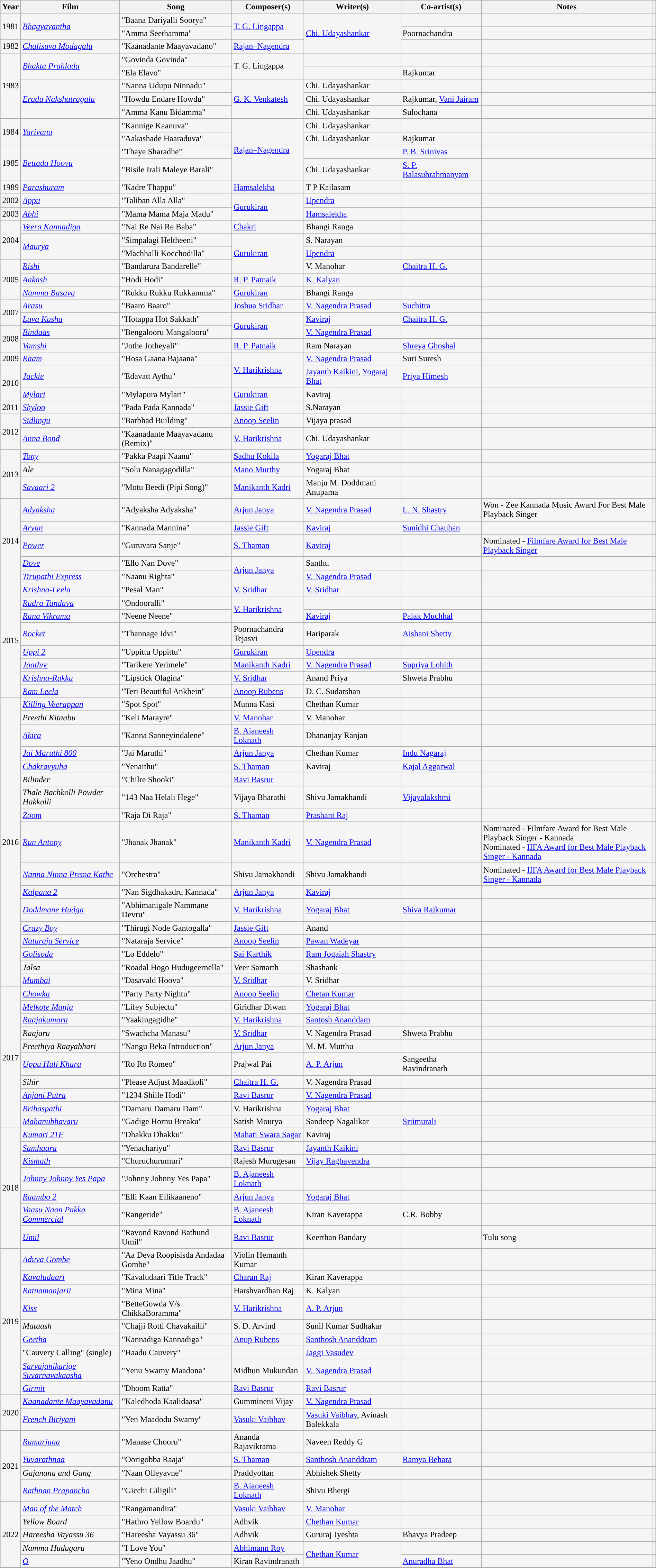<table class="wikitable sortable" style="background:#f5f5f5; width:100%;">
<tr style="background:#b0e0e66;">
<th scope="col">Year</th>
<th scope="col">Film</th>
<th scope="col">Song</th>
<th scope="col">Composer(s)</th>
<th scope="col">Writer(s)</th>
<th scope="col">Co-artist(s)</th>
<th scope="col">Notes</th>
<th class="unsortable"></th>
</tr>
<tr>
<td rowspan="2">1981</td>
<td rowspan="2"><em><a href='#'>Bhagyavantha</a></em></td>
<td>"Baana Dariyalli Soorya"</td>
<td rowspan="2"><a href='#'>T. G. Lingappa</a></td>
<td rowspan="3"><a href='#'>Chi. Udayashankar</a></td>
<td></td>
<td></td>
<td></td>
</tr>
<tr>
<td>"Amma Seethamma"</td>
<td>Poornachandra</td>
<td></td>
<td></td>
</tr>
<tr>
<td>1982</td>
<td><em><a href='#'>Chalisuva Modagalu</a></em></td>
<td>"Kaanadante Maayavadano"</td>
<td><a href='#'>Rajan–Nagendra</a></td>
<td></td>
<td></td>
<td></td>
</tr>
<tr>
<td rowspan="5">1983</td>
<td rowspan="2"><em><a href='#'>Bhakta Prahlada</a></em></td>
<td>"Govinda Govinda"</td>
<td rowspan="2">T. G. Lingappa</td>
<td></td>
<td></td>
<td></td>
<td></td>
</tr>
<tr>
<td>"Ela Elavo"</td>
<td></td>
<td>Rajkumar</td>
<td></td>
<td></td>
</tr>
<tr>
<td rowspan="3"><em><a href='#'>Eradu Nakshatragalu</a></em></td>
<td>"Nanna Udupu Ninnadu"</td>
<td rowspan="3"><a href='#'>G. K. Venkatesh</a></td>
<td>Chi. Udayashankar</td>
<td></td>
<td></td>
<td></td>
</tr>
<tr>
<td>"Howdu Endare Howdu"</td>
<td>Chi. Udayashankar</td>
<td>Rajkumar, <a href='#'>Vani Jairam</a></td>
<td></td>
<td></td>
</tr>
<tr>
<td>"Amma Kanu Bidamma"</td>
<td>Chi. Udayashankar</td>
<td>Sulochana</td>
<td></td>
<td></td>
</tr>
<tr>
<td rowspan="2">1984</td>
<td rowspan="2"><em><a href='#'>Yarivanu</a></em></td>
<td>"Kannige Kaanuva"</td>
<td rowspan="4"><a href='#'>Rajan–Nagendra</a></td>
<td>Chi. Udayashankar</td>
<td></td>
<td></td>
<td></td>
</tr>
<tr>
<td>"Aakashade Haaraduva"</td>
<td>Chi. Udayashankar</td>
<td>Rajkumar</td>
<td></td>
<td></td>
</tr>
<tr>
<td rowspan="2">1985</td>
<td rowspan="2"><em><a href='#'>Bettada Hoovu</a></em></td>
<td>"Thaye Sharadhe"</td>
<td></td>
<td><a href='#'>P. B. Srinivas</a></td>
<td></td>
<td></td>
</tr>
<tr>
<td>"Bisile Irali Maleye Barali"</td>
<td>Chi. Udayashankar</td>
<td><a href='#'>S. P. Balasubrahmanyam</a></td>
<td></td>
<td></td>
</tr>
<tr>
<td>1989</td>
<td><em><a href='#'>Parashuram</a></em></td>
<td>"Kadre Thappu"</td>
<td><a href='#'>Hamsalekha</a></td>
<td>T P Kailasam</td>
<td></td>
<td></td>
<td></td>
</tr>
<tr>
<td>2002</td>
<td><em><a href='#'>Appu</a></em></td>
<td>"Taliban Alla Alla"</td>
<td rowspan="2"><a href='#'>Gurukiran</a></td>
<td><a href='#'>Upendra</a></td>
<td></td>
<td></td>
<td></td>
</tr>
<tr>
<td>2003</td>
<td><em><a href='#'>Abhi</a></em></td>
<td>"Mama Mama Maja Madu"</td>
<td><a href='#'>Hamsalekha</a></td>
<td></td>
<td></td>
<td></td>
</tr>
<tr>
<td rowspan="3">2004</td>
<td><em><a href='#'>Veera Kannadiga</a></em></td>
<td>"Nai Re Nai Re Baba"</td>
<td><a href='#'>Chakri</a></td>
<td>Bhangi Ranga</td>
<td></td>
<td></td>
<td></td>
</tr>
<tr>
<td rowspan="2"><em><a href='#'>Maurya</a></em></td>
<td>"Simpalagi Heltheeni"</td>
<td rowspan="3"><a href='#'>Gurukiran</a></td>
<td>S. Narayan</td>
<td></td>
<td></td>
<td></td>
</tr>
<tr>
<td>"Machhalli Kocchodilla"</td>
<td><a href='#'>Upendra</a></td>
<td></td>
<td></td>
<td></td>
</tr>
<tr>
<td rowspan="3">2005</td>
<td><em><a href='#'>Rishi</a></em></td>
<td>"Bandarura Bandarelle"</td>
<td>V. Manohar</td>
<td><a href='#'>Chaitra H. G.</a></td>
<td></td>
<td></td>
</tr>
<tr>
<td><em><a href='#'>Aakash</a></em></td>
<td>"Hodi Hodi"</td>
<td><a href='#'>R. P. Patnaik</a></td>
<td><a href='#'>K. Kalyan</a></td>
<td></td>
<td></td>
<td></td>
</tr>
<tr>
<td><em><a href='#'>Namma Basava</a></em></td>
<td>"Rukku Rukku Rukkamma"</td>
<td><a href='#'>Gurukiran</a></td>
<td>Bhangi Ranga</td>
<td></td>
<td></td>
<td></td>
</tr>
<tr>
<td rowspan="2">2007</td>
<td><em><a href='#'>Arasu</a></em></td>
<td>"Baaro Baaro"</td>
<td><a href='#'>Joshua Sridhar</a></td>
<td><a href='#'>V. Nagendra Prasad</a></td>
<td><a href='#'>Suchitra</a></td>
<td></td>
<td></td>
</tr>
<tr>
<td><em><a href='#'>Lava Kusha</a></em></td>
<td>"Hotappa Hot Sakkath"</td>
<td rowspan="2"><a href='#'>Gurukiran</a></td>
<td><a href='#'>Kaviraj</a></td>
<td><a href='#'>Chaitra H. G.</a></td>
<td></td>
<td></td>
</tr>
<tr>
<td rowspan="2">2008</td>
<td><em><a href='#'>Bindaas</a></em></td>
<td>"Bengalooru Mangalooru"</td>
<td><a href='#'>V. Nagendra Prasad</a></td>
<td></td>
<td></td>
<td></td>
</tr>
<tr>
<td><em><a href='#'>Vamshi</a></em></td>
<td>"Jothe Jotheyali"</td>
<td><a href='#'>R. P. Patnaik</a></td>
<td>Ram Narayan</td>
<td><a href='#'>Shreya Ghoshal</a></td>
<td></td>
<td></td>
</tr>
<tr>
<td>2009</td>
<td><em><a href='#'>Raam</a></em></td>
<td>"Hosa Gaana Bajaana"</td>
<td rowspan="2"><a href='#'>V. Harikrishna</a></td>
<td><a href='#'>V. Nagendra Prasad</a></td>
<td>Suri Suresh</td>
<td></td>
<td></td>
</tr>
<tr>
<td rowspan="2">2010</td>
<td><em><a href='#'>Jackie</a></em></td>
<td>"Edavatt Aythu"</td>
<td><a href='#'>Jayanth Kaikini</a>, <a href='#'>Yogaraj Bhat</a></td>
<td><a href='#'>Priya Himesh</a></td>
<td></td>
<td></td>
</tr>
<tr>
<td><em><a href='#'>Mylari</a></em></td>
<td>"Mylapura Mylari"</td>
<td><a href='#'>Gurukiran</a></td>
<td>Kaviraj</td>
<td></td>
<td></td>
<td></td>
</tr>
<tr>
<td>2011</td>
<td><em><a href='#'>Shyloo</a></em></td>
<td>"Pada Pada Kannada"</td>
<td><a href='#'>Jassie Gift</a></td>
<td>S.Narayan</td>
<td></td>
<td></td>
<td></td>
</tr>
<tr>
<td rowspan="2">2012</td>
<td><em><a href='#'>Sidlingu</a></em></td>
<td>"Barbhad Building"</td>
<td><a href='#'>Anoop Seelin</a></td>
<td>Vijaya prasad</td>
<td></td>
<td></td>
<td></td>
</tr>
<tr>
<td><em><a href='#'>Anna Bond</a></em></td>
<td>"Kaanadante Maayavadanu (Remix)"</td>
<td><a href='#'>V. Harikrishna</a></td>
<td>Chi. Udayashankar</td>
<td></td>
<td></td>
<td></td>
</tr>
<tr>
<td rowspan="3">2013</td>
<td><em><a href='#'>Tony</a></em></td>
<td>"Pakka Paapi Naanu"</td>
<td><a href='#'>Sadhu Kokila</a></td>
<td><a href='#'>Yogaraj Bhat</a></td>
<td></td>
<td></td>
<td></td>
</tr>
<tr>
<td><em>Ale</em></td>
<td>"Solu Nanagagodilla"</td>
<td><a href='#'>Mano Murthy</a></td>
<td>Yogaraj Bhat</td>
<td></td>
<td></td>
<td></td>
</tr>
<tr>
<td><em><a href='#'>Savaari 2</a></em></td>
<td>"Motu Beedi (Pipi Song)"</td>
<td><a href='#'>Manikanth Kadri</a></td>
<td>Manju M. Doddmani Anupama</td>
<td></td>
<td></td>
<td></td>
</tr>
<tr>
<td rowspan="5">2014</td>
<td><em><a href='#'>Adyaksha</a></em></td>
<td>"Adyaksha Adyaksha"</td>
<td><a href='#'>Arjun Janya</a></td>
<td><a href='#'>V. Nagendra Prasad</a></td>
<td><a href='#'>L. N. Shastry</a></td>
<td>Won - Zee Kannada Music Award For Best Male Playback Singer</td>
<td></td>
</tr>
<tr>
<td><em><a href='#'>Aryan</a></em></td>
<td>"Kannada Mannina"</td>
<td><a href='#'>Jassie Gift</a></td>
<td><a href='#'>Kaviraj</a></td>
<td><a href='#'>Sunidhi Chauhan</a></td>
<td></td>
<td></td>
</tr>
<tr>
<td><em><a href='#'>Power</a></em></td>
<td>"Guruvara Sanje"</td>
<td><a href='#'>S. Thaman</a></td>
<td><a href='#'>Kaviraj</a></td>
<td></td>
<td>Nominated - <a href='#'>Filmfare Award for Best Male Playback Singer</a></td>
<td></td>
</tr>
<tr>
<td><em><a href='#'>Dove</a></em></td>
<td>"Ello Nan Dove"</td>
<td rowspan="2"><a href='#'>Arjun Janya</a></td>
<td>Santhu</td>
<td></td>
<td></td>
<td></td>
</tr>
<tr>
<td><em><a href='#'>Tirupathi Express</a></em></td>
<td>"Naanu Righta"</td>
<td><a href='#'>V. Nagendra Prasad</a></td>
<td></td>
<td></td>
<td></td>
</tr>
<tr>
<td rowspan="8">2015</td>
<td><em><a href='#'>Krishna-Leela</a></em></td>
<td>"Pesal Man"</td>
<td><a href='#'>V. Sridhar</a></td>
<td><a href='#'>V. Sridhar</a></td>
<td></td>
<td></td>
<td></td>
</tr>
<tr>
<td><em><a href='#'>Rudra Tandava</a></em></td>
<td>"Ondooralli"</td>
<td rowspan="2"><a href='#'>V. Harikrishna</a></td>
<td></td>
<td></td>
<td></td>
<td></td>
</tr>
<tr>
<td><em><a href='#'>Rana Vikrama</a></em></td>
<td>"Neene Neene"</td>
<td><a href='#'>Kaviraj</a></td>
<td><a href='#'>Palak Muchhal</a></td>
<td></td>
<td></td>
</tr>
<tr>
<td><em><a href='#'>Rocket</a></em></td>
<td>"Thannage Idvi"</td>
<td>Poornachandra Tejasvi</td>
<td>Hariparak</td>
<td><a href='#'>Aishani Shetty</a></td>
<td></td>
<td></td>
</tr>
<tr>
<td><em><a href='#'>Uppi 2</a></em></td>
<td>"Uppittu Uppittu"</td>
<td><a href='#'>Gurukiran</a></td>
<td><a href='#'>Upendra</a></td>
<td></td>
<td></td>
<td></td>
</tr>
<tr>
<td><em><a href='#'>Jaathre</a></em></td>
<td>"Tarikere Yerimele"</td>
<td><a href='#'>Manikanth Kadri</a></td>
<td><a href='#'>V. Nagendra Prasad</a></td>
<td><a href='#'>Supriya Lohith</a></td>
<td></td>
<td></td>
</tr>
<tr>
<td><em><a href='#'>Krishna-Rukku</a></em></td>
<td>"Lipstick Olagina"</td>
<td><a href='#'>V. Sridhar</a></td>
<td>Anand Priya</td>
<td>Shweta Prabhu</td>
<td></td>
<td></td>
</tr>
<tr>
<td><em><a href='#'>Ram Leela</a></em></td>
<td>"Teri Beautiful Ankhein"</td>
<td><a href='#'>Anoop Rubens</a></td>
<td>D. C. Sudarshan</td>
<td></td>
<td></td>
<td></td>
</tr>
<tr>
<td rowspan="17">2016</td>
<td><em><a href='#'>Killing Veerappan</a></em></td>
<td>"Spot Spot"</td>
<td>Munna Kasi</td>
<td>Chethan Kumar</td>
<td></td>
<td></td>
<td></td>
</tr>
<tr>
<td><em>Preethi Kitaabu</em></td>
<td>"Keli Marayre"</td>
<td><a href='#'>V. Manohar</a></td>
<td>V. Manohar</td>
<td></td>
<td></td>
<td></td>
</tr>
<tr>
<td><em><a href='#'>Akira</a></em></td>
<td>"Kanna Sanneyindalene"</td>
<td><a href='#'>B. Ajaneesh Loknath</a></td>
<td>Dhananjay Ranjan</td>
<td></td>
<td></td>
<td></td>
</tr>
<tr>
<td><em><a href='#'>Jai Maruthi 800</a></em></td>
<td>"Jai Maruthi"</td>
<td><a href='#'>Arjun Janya</a></td>
<td>Chethan Kumar</td>
<td><a href='#'>Indu Nagaraj</a></td>
<td></td>
<td></td>
</tr>
<tr>
<td><em><a href='#'>Chakravyuha</a></em></td>
<td>"Yenaithu"</td>
<td><a href='#'>S. Thaman</a></td>
<td>Kaviraj</td>
<td><a href='#'>Kajal Aggarwal</a></td>
<td></td>
<td></td>
</tr>
<tr>
<td><em>Bilinder</em></td>
<td>"Chilre Shooki"</td>
<td><a href='#'>Ravi Basrur</a></td>
<td></td>
<td></td>
<td></td>
<td></td>
</tr>
<tr>
<td><em>Thale Bachkolli Powder Hakkolli</em></td>
<td>"143 Naa Helali Hege"</td>
<td>Vijaya Bharathi</td>
<td>Shivu Jamakhandi</td>
<td><a href='#'>Vijayalakshmi</a></td>
<td></td>
<td></td>
</tr>
<tr>
<td><em><a href='#'>Zoom</a></em></td>
<td>"Raja Di Raja"</td>
<td><a href='#'>S. Thaman</a></td>
<td><a href='#'>Prashant Raj</a></td>
<td></td>
<td></td>
<td></td>
</tr>
<tr>
<td><em><a href='#'>Run Antony</a></em></td>
<td>"Jhanak Jhanak"</td>
<td><a href='#'>Manikanth Kadri</a></td>
<td><a href='#'>V. Nagendra Prasad</a></td>
<td></td>
<td>Nominated - Filmfare Award for Best Male Playback Singer - Kannada <br> Nominated - <a href='#'>IIFA Award for Best Male Playback Singer - Kannada</a></td>
<td></td>
</tr>
<tr>
<td><em><a href='#'>Nanna Ninna Prema Kathe</a></em></td>
<td>"Orchestra"</td>
<td>Shivu Jamakhandi</td>
<td>Shivu Jamakhandi</td>
<td></td>
<td>Nominated - <a href='#'>IIFA Award for Best Male Playback Singer - Kannada</a></td>
<td></td>
</tr>
<tr>
<td><em><a href='#'>Kalpana 2</a></em></td>
<td>"Nan Sigdhakadru Kannada"</td>
<td><a href='#'>Arjun Janya</a></td>
<td><a href='#'>Kaviraj</a></td>
<td></td>
<td></td>
<td></td>
</tr>
<tr>
<td><em><a href='#'>Doddmane Hudga</a></em></td>
<td>"Abhimanigale Nammane Devru"</td>
<td><a href='#'>V. Harikrishna</a></td>
<td><a href='#'>Yogaraj Bhat</a></td>
<td><a href='#'>Shiva Rajkumar</a></td>
<td></td>
<td></td>
</tr>
<tr>
<td><em><a href='#'>Crazy Boy</a></em></td>
<td>"Thirugi Node Gantogalla"</td>
<td><a href='#'>Jassie Gift</a></td>
<td>Anand</td>
<td></td>
<td></td>
<td></td>
</tr>
<tr>
<td><em><a href='#'>Nataraja Service</a></em></td>
<td>"Nataraja Service"</td>
<td><a href='#'>Anoop Seelin</a></td>
<td><a href='#'>Pawan Wadeyar</a></td>
<td></td>
<td></td>
<td></td>
</tr>
<tr>
<td><em><a href='#'>Golisoda</a></em></td>
<td>"Lo Eddelo"</td>
<td><a href='#'>Sai Karthik</a></td>
<td><a href='#'>Ram Jogaiah Shastry</a></td>
<td></td>
<td></td>
<td></td>
</tr>
<tr>
<td><em>Jalsa</em></td>
<td>"Roadal Hogo Hudugeernella"</td>
<td>Veer Samarth</td>
<td>Shashank</td>
<td></td>
<td></td>
<td></td>
</tr>
<tr>
<td><em><a href='#'>Mumbai</a></em></td>
<td>"Dasavald Hoova"</td>
<td><a href='#'>V. Sridhar</a></td>
<td>V. Sridhar</td>
<td></td>
<td></td>
<td></td>
</tr>
<tr>
<td rowspan="10">2017</td>
<td><em><a href='#'>Chowka</a></em></td>
<td>"Party Party Nightu"</td>
<td><a href='#'>Anoop Seelin</a></td>
<td><a href='#'>Chetan Kumar</a></td>
<td></td>
<td></td>
<td></td>
</tr>
<tr>
<td><em><a href='#'>Melkote Manja</a></em></td>
<td>"Lifey Subjectu"</td>
<td>Giridhar Diwan</td>
<td><a href='#'>Yogaraj Bhat</a></td>
<td></td>
<td></td>
<td></td>
</tr>
<tr>
<td><em><a href='#'>Raajakumara</a></em></td>
<td>"Yaakingagidhe"</td>
<td><a href='#'>V. Harikrishna</a></td>
<td><a href='#'>Santosh Ananddam</a></td>
<td></td>
<td></td>
<td></td>
</tr>
<tr>
<td><em>Raajaru</em></td>
<td>"Swachcha Manasu"</td>
<td><a href='#'>V. Sridhar</a></td>
<td>V. Nagendra Prasad</td>
<td>Shweta Prabhu</td>
<td></td>
<td></td>
</tr>
<tr>
<td><em>Preethiya Raayabhari</em></td>
<td>"Nangu Beka Introduction"</td>
<td><a href='#'>Arjun Janya</a></td>
<td>M. M. Mutthu</td>
<td></td>
<td></td>
<td></td>
</tr>
<tr>
<td><em><a href='#'>Uppu Huli Khara</a></em></td>
<td>"Ro Ro Romeo"</td>
<td>Prajwal Pai</td>
<td><a href='#'>A. P. Arjun</a></td>
<td>Sangeetha Ravindranath</td>
<td></td>
<td></td>
</tr>
<tr>
<td><em>Sihir</em></td>
<td>"Please Adjust Maadkoli"</td>
<td><a href='#'>Chaitra H. G.</a></td>
<td>V. Nagendra Prasad</td>
<td></td>
<td></td>
<td></td>
</tr>
<tr>
<td><em><a href='#'>Anjani Putra</a></em></td>
<td>"1234 Shille Hodi"</td>
<td><a href='#'>Ravi Basrur</a></td>
<td><a href='#'>V. Nagendra Prasad</a></td>
<td></td>
<td></td>
<td></td>
</tr>
<tr>
<td><em><a href='#'>Brihaspathi</a></em></td>
<td>"Damaru Damaru Dam"</td>
<td>V. Harikrishna</td>
<td><a href='#'>Yogaraj Bhat</a></td>
<td></td>
<td></td>
<td></td>
</tr>
<tr>
<td><em><a href='#'>Mahanubhavaru</a></em></td>
<td>"Gadige Hornu Breaku"</td>
<td>Satish Mourya</td>
<td>Sandeep Nagalikar</td>
<td><a href='#'>Sriimurali</a></td>
<td></td>
<td></td>
</tr>
<tr>
<td rowspan="7">2018</td>
<td><em><a href='#'>Kumari 21F</a></em></td>
<td>"Dhakku Dhakku"</td>
<td><a href='#'>Mahati Swara Sagar</a></td>
<td>Kaviraj</td>
<td></td>
<td></td>
<td></td>
</tr>
<tr>
<td><em><a href='#'>Samhaara</a></em></td>
<td>"Yenachariyu"</td>
<td><a href='#'>Ravi Basrur</a></td>
<td><a href='#'>Jayanth Kaikini</a></td>
<td></td>
<td></td>
<td></td>
</tr>
<tr>
<td><em><a href='#'>Kismath</a></em></td>
<td>"Churuchurumuri"</td>
<td>Rajesh Murugesan</td>
<td><a href='#'>Vijay Raghavendra</a></td>
<td></td>
<td></td>
<td></td>
</tr>
<tr>
<td><em><a href='#'>Johnny Johnny Yes Papa</a></em></td>
<td>"Johnny Johnny Yes Papa"</td>
<td><a href='#'>B. Ajaneesh Loknath</a></td>
<td></td>
<td></td>
<td></td>
<td></td>
</tr>
<tr>
<td><em><a href='#'>Raambo 2</a></em></td>
<td>"Elli Kaan Ellikaaneno"</td>
<td><a href='#'>Arjun Janya</a></td>
<td><a href='#'>Yogaraj Bhat</a></td>
<td></td>
<td></td>
<td></td>
</tr>
<tr>
<td><em><a href='#'>Vaasu Naan Pakka Commercial</a></em></td>
<td>"Rangeride"</td>
<td><a href='#'>B. Ajaneesh Loknath</a></td>
<td>Kiran Kaverappa</td>
<td>C.R. Bobby</td>
<td></td>
<td></td>
</tr>
<tr>
<td><em><a href='#'>Umil</a></em></td>
<td>"Ravond Ravond Bathund Umil"</td>
<td><a href='#'>Ravi Basrur</a></td>
<td>Keerthan Bandary</td>
<td></td>
<td>Tulu song</td>
<td></td>
</tr>
<tr>
<td rowspan="9">2019</td>
<td><em><a href='#'>Aduva Gombe</a></em></td>
<td>"Aa Deva Roopisisda Andadaa Gombe"</td>
<td>Violin Hemanth Kumar</td>
<td></td>
<td></td>
<td></td>
<td></td>
</tr>
<tr>
<td><em><a href='#'>Kavaludaari</a></em></td>
<td>"Kavaludaari Title Track"</td>
<td><a href='#'>Charan Raj</a></td>
<td>Kiran Kaverappa</td>
<td></td>
<td></td>
<td></td>
</tr>
<tr>
<td><em><a href='#'>Ratnamanjarii</a></em></td>
<td>"Mina Mina"</td>
<td>Harshvardhan Raj</td>
<td>K. Kalyan</td>
<td></td>
<td></td>
<td></td>
</tr>
<tr>
<td><em><a href='#'>Kiss</a></em></td>
<td>"BetteGowda V/s ChikkaBoramma"</td>
<td><a href='#'>V. Harikrishna</a></td>
<td><a href='#'>A. P. Arjun</a></td>
<td></td>
<td></td>
<td></td>
</tr>
<tr>
<td><em>Mataash</em></td>
<td>"Chajji Rotti Chavakailli"</td>
<td>S. D. Arvind</td>
<td>Sunil Kumar Sudhakar</td>
<td></td>
<td></td>
<td></td>
</tr>
<tr>
<td><em><a href='#'>Geetha</a></em></td>
<td>"Kannadiga Kannadiga"</td>
<td><a href='#'>Anup Rubens</a></td>
<td><a href='#'>Santhosh Ananddram</a></td>
<td></td>
<td></td>
<td></td>
</tr>
<tr>
<td>"Cauvery Calling" (single)</td>
<td>"Haadu Cauvery"</td>
<td></td>
<td><a href='#'>Jaggi Vasudev</a></td>
<td></td>
<td></td>
<td></td>
</tr>
<tr>
<td><em><a href='#'>Sarvajanikarige Suvarnavakaasha</a></em></td>
<td>"Yenu Swamy Maadona"</td>
<td>Midhun Mukundan</td>
<td><a href='#'>V. Nagendra Prasad</a></td>
<td></td>
<td></td>
<td></td>
</tr>
<tr>
<td><em><a href='#'>Girmit</a></em></td>
<td>"Dhoom Ratta"</td>
<td><a href='#'>Ravi Basrur</a></td>
<td><a href='#'>Ravi Basrur</a></td>
<td></td>
<td></td>
<td></td>
</tr>
<tr>
<td rowspan="2">2020</td>
<td><em><a href='#'>Kaanadante Maayavadanu</a></em></td>
<td>"Kaledhoda Kaalidaasa"</td>
<td>Gummineni Vijay</td>
<td><a href='#'>V. Nagendra Prasad</a></td>
<td></td>
<td></td>
<td></td>
</tr>
<tr>
<td><em><a href='#'>French Biriyani</a></em></td>
<td>"Yen Maadodu Swamy"</td>
<td><a href='#'>Vasuki Vaibhav</a></td>
<td><a href='#'>Vasuki Vaibhav</a>, Avinash Balekkala</td>
<td></td>
<td></td>
<td></td>
</tr>
<tr>
<td rowspan="4">2021</td>
<td><em><a href='#'>Ramarjuna</a></em></td>
<td>"Manase Chooru"</td>
<td>Ananda Rajavikrama</td>
<td>Naveen Reddy G</td>
<td></td>
<td></td>
<td></td>
</tr>
<tr>
<td><em><a href='#'>Yuvarathnaa</a></em></td>
<td>"Oorigobba Raaja"</td>
<td><a href='#'>S. Thaman</a></td>
<td><a href='#'>Santhosh Ananddram</a></td>
<td><a href='#'>Ramya Behara</a></td>
<td></td>
<td></td>
</tr>
<tr>
<td><em>Gajanana and Gang</em></td>
<td>"Naan Olleyavne"</td>
<td>Praddyottan</td>
<td>Abhishek Shetty</td>
<td></td>
<td></td>
<td></td>
</tr>
<tr>
<td><em><a href='#'>Rathnan Prapancha</a></em></td>
<td>"Gicchi Giligili"</td>
<td><a href='#'>B. Ajaneesh Loknath</a></td>
<td>Shivu Bhergi</td>
<td></td>
<td></td>
<td></td>
</tr>
<tr>
<td rowspan="5">2022</td>
<td><em><a href='#'>Man of the Match</a></em></td>
<td>"Rangamandira"</td>
<td><a href='#'>Vasuki Vaibhav</a></td>
<td><a href='#'>V. Manohar</a></td>
<td></td>
<td></td>
<td></td>
</tr>
<tr>
<td><em>Yellow Board</em></td>
<td>"Hathro Yellow Boardu"</td>
<td>Adhvik</td>
<td><a href='#'>Chethan Kumar</a></td>
<td></td>
<td></td>
<td></td>
</tr>
<tr>
<td><em>Hareesha Vayassu 36</em></td>
<td>"Hareesha Vayassu 36"</td>
<td>Adhvik</td>
<td>Gururaj Jyeshta</td>
<td>Bhavya Pradeep</td>
<td></td>
<td></td>
</tr>
<tr>
<td><em>Namma Hudugaru</em></td>
<td>"I Love You"</td>
<td><a href='#'>Abhimann Roy</a></td>
<td rowspan="2"><a href='#'>Chethan Kumar</a></td>
<td></td>
<td></td>
<td></td>
</tr>
<tr>
<td><em><a href='#'>O</a></em></td>
<td>"Yeno Ondhu Jaadhu"</td>
<td>Kiran Ravindranath</td>
<td><a href='#'>Anuradha Bhat</a></td>
<td></td>
<td></td>
</tr>
</table>
